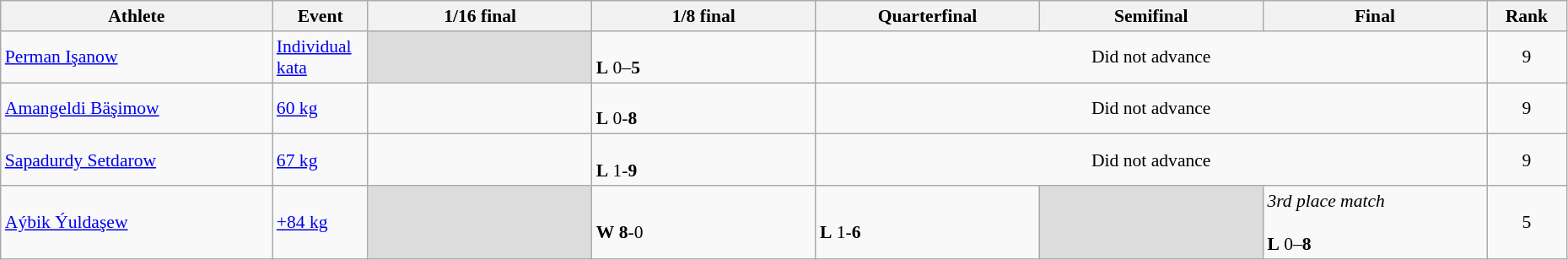<table class="wikitable" width="98%" style="text-align:left; font-size:90%">
<tr>
<th width="17%">Athlete</th>
<th width="6%">Event</th>
<th width="14%">1/16 final</th>
<th width="14%">1/8 final</th>
<th width="14%">Quarterfinal</th>
<th width="14%">Semifinal</th>
<th width="14%">Final</th>
<th width="5%">Rank</th>
</tr>
<tr>
<td><a href='#'>Perman Işanow</a></td>
<td><a href='#'>Individual kata</a></td>
<td bgcolor=#DCDCDC></td>
<td><br><strong>L</strong> 0–<strong>5</strong></td>
<td align=center colspan=3>Did not advance</td>
<td align=center>9</td>
</tr>
<tr>
<td><a href='#'>Amangeldi Bäşimow</a></td>
<td><a href='#'>60 kg</a></td>
<td></td>
<td><br><strong>L</strong> 0-<strong>8</strong></td>
<td align=center colspan=3>Did not advance</td>
<td align=center>9</td>
</tr>
<tr>
<td><a href='#'>Sapadurdy Setdarow</a></td>
<td><a href='#'>67 kg</a></td>
<td></td>
<td><br><strong>L</strong> 1-<strong>9</strong></td>
<td align=center colspan=3>Did not advance</td>
<td align=center>9</td>
</tr>
<tr>
<td><a href='#'>Aýbik Ýuldaşew</a></td>
<td><a href='#'>+84 kg</a></td>
<td bgcolor=#DCDCDC></td>
<td><br><strong>W</strong> <strong>8</strong>-0</td>
<td><br><strong>L</strong> 1-<strong>6</strong></td>
<td bgcolor=#DCDCDC></td>
<td><em> 3rd place match</em><br><br><strong>L</strong> 0–<strong>8</strong></td>
<td align=center>5</td>
</tr>
</table>
